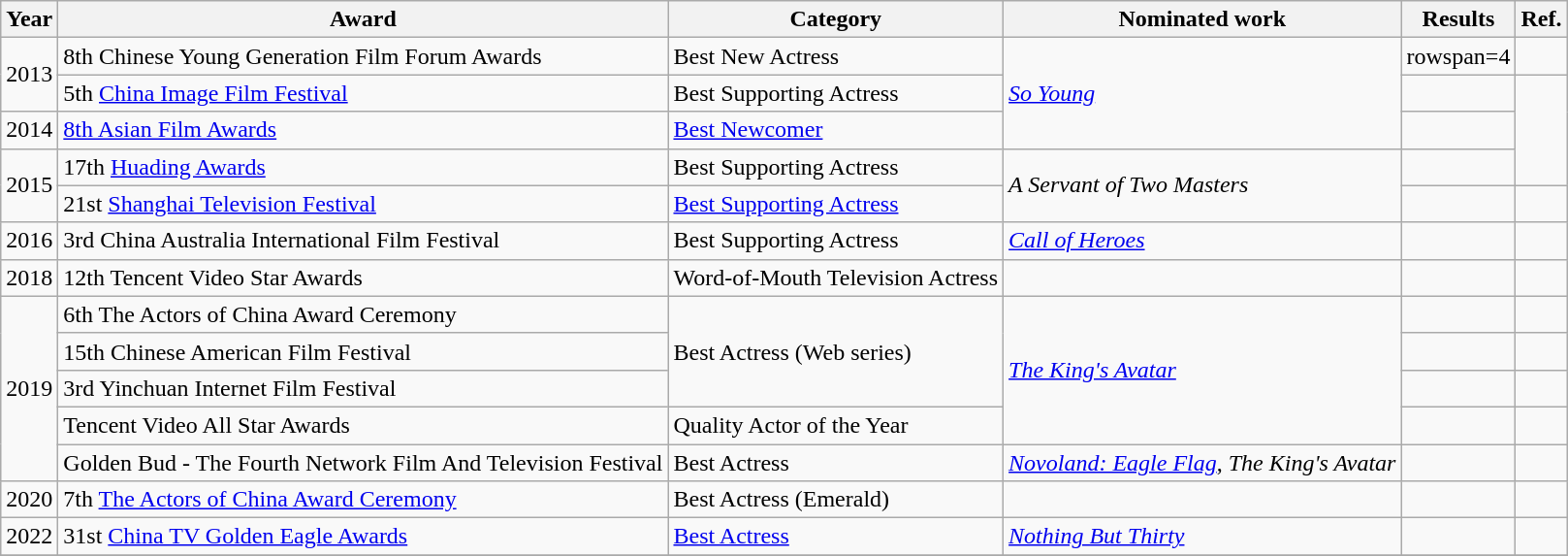<table class="wikitable sortable" border="1">
<tr>
<th>Year</th>
<th>Award</th>
<th>Category</th>
<th>Nominated work</th>
<th>Results</th>
<th>Ref.</th>
</tr>
<tr>
<td rowspan=2>2013</td>
<td>8th Chinese Young Generation Film Forum Awards</td>
<td>Best New Actress</td>
<td rowspan=3><em><a href='#'>So Young</a></em></td>
<td>rowspan=4 </td>
<td></td>
</tr>
<tr>
<td>5th <a href='#'>China Image Film Festival</a></td>
<td>Best Supporting Actress</td>
<td></td>
</tr>
<tr>
<td>2014</td>
<td><a href='#'>8th Asian Film Awards</a></td>
<td><a href='#'>Best Newcomer</a></td>
<td></td>
</tr>
<tr>
<td rowspan=2>2015</td>
<td>17th <a href='#'>Huading Awards</a></td>
<td>Best Supporting Actress</td>
<td rowspan=2><em>A Servant of Two Masters</em></td>
<td></td>
</tr>
<tr>
<td>21st <a href='#'>Shanghai Television Festival</a></td>
<td><a href='#'>Best Supporting Actress</a></td>
<td></td>
<td></td>
</tr>
<tr>
<td>2016</td>
<td>3rd China Australia International Film Festival</td>
<td>Best Supporting Actress</td>
<td><em><a href='#'>Call of Heroes</a></em></td>
<td></td>
<td></td>
</tr>
<tr>
<td>2018</td>
<td>12th Tencent Video Star Awards</td>
<td>Word-of-Mouth Television Actress</td>
<td></td>
<td></td>
<td></td>
</tr>
<tr>
<td rowspan=5>2019</td>
<td>6th The Actors of China Award Ceremony</td>
<td rowspan=3>Best Actress (Web series)</td>
<td rowspan=4><em><a href='#'>The King's Avatar</a></em></td>
<td></td>
<td></td>
</tr>
<tr>
<td>15th Chinese American Film Festival</td>
<td></td>
<td></td>
</tr>
<tr>
<td>3rd Yinchuan Internet Film Festival</td>
<td></td>
<td></td>
</tr>
<tr>
<td>Tencent Video All Star Awards</td>
<td>Quality Actor of the Year</td>
<td></td>
<td></td>
</tr>
<tr>
<td>Golden Bud - The Fourth Network Film And Television Festival</td>
<td>Best Actress</td>
<td><em><a href='#'>Novoland: Eagle Flag</a></em>, <em>The King's Avatar</em></td>
<td></td>
<td></td>
</tr>
<tr>
<td>2020</td>
<td>7th <a href='#'>The Actors of China Award Ceremony</a></td>
<td>Best Actress (Emerald)</td>
<td></td>
<td></td>
<td></td>
</tr>
<tr>
<td rowspan=1>2022</td>
<td>31st <a href='#'>China TV Golden Eagle Awards</a></td>
<td><a href='#'>Best Actress</a></td>
<td><em><a href='#'>Nothing But Thirty</a></em></td>
<td></td>
<td></td>
</tr>
<tr>
</tr>
</table>
